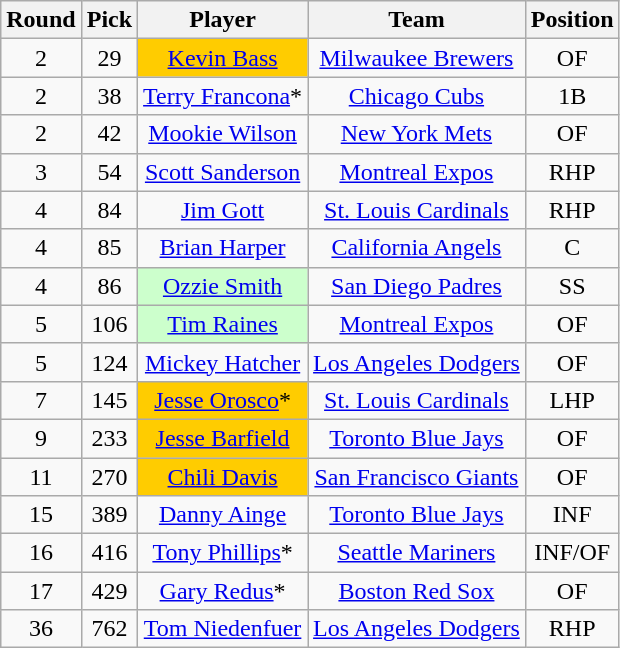<table class="wikitable sortable" style="text-align:center;" border="1">
<tr>
<th>Round</th>
<th>Pick</th>
<th>Player</th>
<th>Team</th>
<th>Position</th>
</tr>
<tr>
<td>2</td>
<td>29</td>
<td bgcolor="#FFCC00"><a href='#'>Kevin Bass</a></td>
<td><a href='#'>Milwaukee Brewers</a></td>
<td>OF</td>
</tr>
<tr>
<td>2</td>
<td>38</td>
<td><a href='#'>Terry Francona</a>*</td>
<td><a href='#'>Chicago Cubs</a></td>
<td>1B</td>
</tr>
<tr>
<td>2</td>
<td>42</td>
<td><a href='#'>Mookie Wilson</a></td>
<td><a href='#'>New York Mets</a></td>
<td>OF</td>
</tr>
<tr>
<td>3</td>
<td>54</td>
<td><a href='#'>Scott Sanderson</a></td>
<td><a href='#'>Montreal Expos</a></td>
<td>RHP</td>
</tr>
<tr>
<td>4</td>
<td>84</td>
<td><a href='#'>Jim Gott</a></td>
<td><a href='#'>St. Louis Cardinals</a></td>
<td>RHP</td>
</tr>
<tr>
<td>4</td>
<td>85</td>
<td><a href='#'>Brian Harper</a></td>
<td><a href='#'>California Angels</a></td>
<td>C</td>
</tr>
<tr>
<td>4</td>
<td>86</td>
<td bgcolor="#CCFFCC"><a href='#'>Ozzie Smith</a></td>
<td><a href='#'>San Diego Padres</a></td>
<td>SS</td>
</tr>
<tr>
<td>5</td>
<td>106</td>
<td bgcolor="#CCFFCC"><a href='#'>Tim Raines</a></td>
<td><a href='#'>Montreal Expos</a></td>
<td>OF</td>
</tr>
<tr>
<td>5</td>
<td>124</td>
<td><a href='#'>Mickey Hatcher</a></td>
<td><a href='#'>Los Angeles Dodgers</a></td>
<td>OF</td>
</tr>
<tr>
<td>7</td>
<td>145</td>
<td bgcolor="#FFCC00"><a href='#'>Jesse Orosco</a>*</td>
<td><a href='#'>St. Louis Cardinals</a></td>
<td>LHP</td>
</tr>
<tr>
<td>9</td>
<td>233</td>
<td bgcolor="#FFCC00"><a href='#'>Jesse Barfield</a></td>
<td><a href='#'>Toronto Blue Jays</a></td>
<td>OF</td>
</tr>
<tr>
<td>11</td>
<td>270</td>
<td bgcolor="#FFCC00"><a href='#'>Chili Davis</a></td>
<td><a href='#'>San Francisco Giants</a></td>
<td>OF</td>
</tr>
<tr>
<td>15</td>
<td>389</td>
<td><a href='#'>Danny Ainge</a></td>
<td><a href='#'>Toronto Blue Jays</a></td>
<td>INF</td>
</tr>
<tr>
<td>16</td>
<td>416</td>
<td><a href='#'>Tony Phillips</a>*</td>
<td><a href='#'>Seattle Mariners</a></td>
<td>INF/OF</td>
</tr>
<tr>
<td>17</td>
<td>429</td>
<td><a href='#'>Gary Redus</a>*</td>
<td><a href='#'>Boston Red Sox</a></td>
<td>OF</td>
</tr>
<tr>
<td>36</td>
<td>762</td>
<td><a href='#'>Tom Niedenfuer</a></td>
<td><a href='#'>Los Angeles Dodgers</a></td>
<td>RHP</td>
</tr>
</table>
